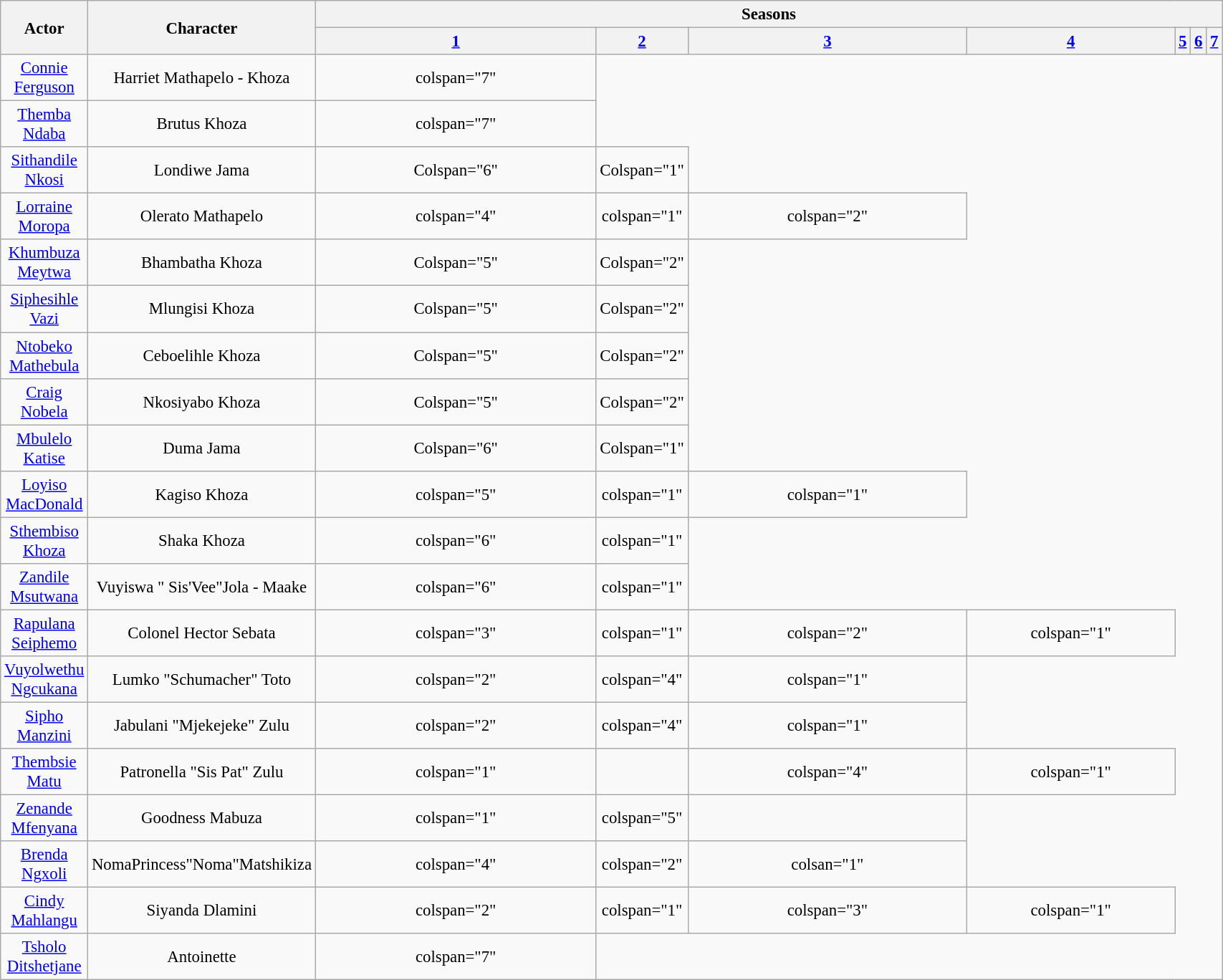<table class="wikitable plainrowheaders" style="text-align:center; font-size:95%; width:90% ">
<tr>
<th style="width:4%;" rowspan="2">Actor</th>
<th style="width:4%;" rowspan="2">Character</th>
<th colspan="7">Seasons</th>
</tr>
<tr>
<th style="width:34%;"><a href='#'>1</a></th>
<th style="width:34;"><a href='#'>2</a></th>
<th style="width:34%;"><a href='#'>3</a></th>
<th style="width:34%;"><a href='#'>4</a></th>
<th style="width:45%;"><a href='#'>5</a></th>
<th style="width:45%;"><a href='#'>6</a></th>
<th style="width:45%;"><a href='#'>7</a></th>
</tr>
<tr>
<td><a href='#'>Connie Ferguson</a></td>
<td>Harriet Mathapelo - Khoza</td>
<td>colspan="7" </td>
</tr>
<tr>
<td><a href='#'>Themba Ndaba</a></td>
<td>Brutus Khoza</td>
<td>colspan="7" </td>
</tr>
<tr>
<td><a href='#'>Sithandile Nkosi</a></td>
<td>Londiwe Jama</td>
<td>Colspan="6" </td>
<td>Colspan="1" </td>
</tr>
<tr>
<td><a href='#'>Lorraine Moropa</a></td>
<td>Olerato Mathapelo</td>
<td>colspan="4" </td>
<td>colspan="1" </td>
<td>colspan="2" </td>
</tr>
<tr>
<td><a href='#'>Khumbuza Meytwa</a></td>
<td>Bhambatha Khoza</td>
<td>Colspan="5" </td>
<td>Colspan="2" </td>
</tr>
<tr>
<td><a href='#'>Siphesihle Vazi</a></td>
<td>Mlungisi Khoza</td>
<td>Colspan="5" </td>
<td>Colspan="2" </td>
</tr>
<tr>
<td><a href='#'>Ntobeko Mathebula</a></td>
<td>Ceboelihle Khoza</td>
<td>Colspan="5" </td>
<td>Colspan="2" </td>
</tr>
<tr>
<td><a href='#'>Craig Nobela</a></td>
<td>Nkosiyabo Khoza</td>
<td>Colspan="5" </td>
<td>Colspan="2" </td>
</tr>
<tr>
<td><a href='#'>Mbulelo Katise</a></td>
<td>Duma Jama</td>
<td>Colspan="6" </td>
<td>Colspan="1" </td>
</tr>
<tr>
<td><a href='#'>Loyiso MacDonald</a></td>
<td>Kagiso Khoza</td>
<td>colspan="5" </td>
<td>colspan="1" </td>
<td>colspan="1" </td>
</tr>
<tr>
<td><a href='#'>Sthembiso Khoza</a></td>
<td>Shaka Khoza</td>
<td>colspan="6" </td>
<td>colspan="1" </td>
</tr>
<tr>
<td><a href='#'>Zandile Msutwana</a></td>
<td>Vuyiswa " Sis'Vee"Jola - Maake</td>
<td>colspan="6" </td>
<td>colspan="1" </td>
</tr>
<tr>
<td><a href='#'>Rapulana Seiphemo</a></td>
<td>Colonel Hector Sebata</td>
<td>colspan="3" </td>
<td>colspan="1" </td>
<td>colspan="2" </td>
<td>colspan="1" </td>
</tr>
<tr>
<td><a href='#'>Vuyolwethu Ngcukana</a></td>
<td>Lumko "Schumacher" Toto</td>
<td>colspan="2" </td>
<td>colspan="4" </td>
<td>colspan="1" </td>
</tr>
<tr>
<td><a href='#'>Sipho Manzini</a></td>
<td>Jabulani "Mjekejeke" Zulu</td>
<td>colspan="2" </td>
<td>colspan="4" </td>
<td>colspan="1" </td>
</tr>
<tr>
<td><a href='#'>Thembsie Matu</a></td>
<td>Patronella "Sis Pat" Zulu</td>
<td>colspan="1" </td>
<td></td>
<td>colspan="4" </td>
<td>colspan="1" </td>
</tr>
<tr>
<td><a href='#'>Zenande Mfenyana</a></td>
<td>Goodness Mabuza</td>
<td>colspan="1" </td>
<td>colspan="5" </td>
<td></td>
</tr>
<tr>
<td><a href='#'>Brenda Ngxoli</a></td>
<td>NomaPrincess"Noma"Matshikiza</td>
<td>colspan="4" </td>
<td>colspan="2" </td>
<td>colsan="1"</td>
</tr>
<tr>
<td><a href='#'>Cindy Mahlangu</a></td>
<td>Siyanda Dlamini</td>
<td>colspan="2" </td>
<td>colspan="1" </td>
<td>colspan="3" </td>
<td>colspan="1" </td>
</tr>
<tr>
<td><a href='#'>Tsholo Ditshetjane</a></td>
<td>Antoinette</td>
<td>colspan="7" </td>
</tr>
</table>
